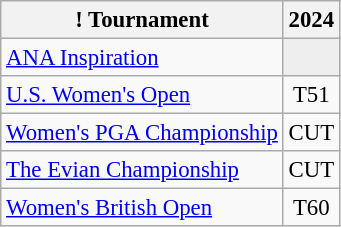<table class="wikitable" style="font-size:95%;text-align:center;">
<tr>
<th>! Tournament</th>
<th>2024</th>
</tr>
<tr>
<td align=left><a href='#'>ANA Inspiration</a></td>
<td style="background:#eeeeee;"></td>
</tr>
<tr>
<td align=left><a href='#'>U.S. Women's Open</a></td>
<td>T51</td>
</tr>
<tr>
<td align=left><a href='#'>Women's PGA Championship</a></td>
<td>CUT</td>
</tr>
<tr>
<td align=left><a href='#'>The Evian Championship</a></td>
<td>CUT</td>
</tr>
<tr>
<td align=left><a href='#'>Women's British Open</a></td>
<td>T60</td>
</tr>
</table>
